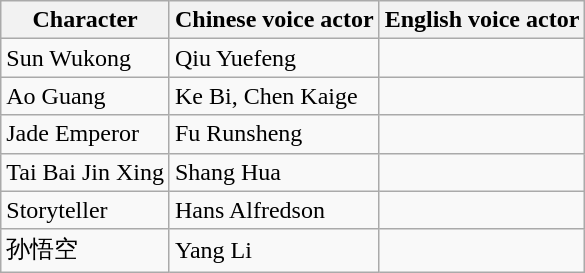<table class="wikitable">
<tr>
<th>Character</th>
<th>Chinese voice actor</th>
<th>English voice actor</th>
</tr>
<tr>
<td>Sun Wukong</td>
<td>Qiu Yuefeng</td>
<td></td>
</tr>
<tr>
<td>Ao Guang</td>
<td>Ke Bi, Chen Kaige</td>
<td></td>
</tr>
<tr>
<td>Jade Emperor</td>
<td>Fu Runsheng</td>
<td></td>
</tr>
<tr>
<td>Tai Bai Jin Xing</td>
<td>Shang Hua</td>
<td></td>
</tr>
<tr>
<td>Storyteller</td>
<td>Hans Alfredson</td>
<td></td>
</tr>
<tr>
<td>孙悟空</td>
<td>Yang Li</td>
<td></td>
</tr>
</table>
